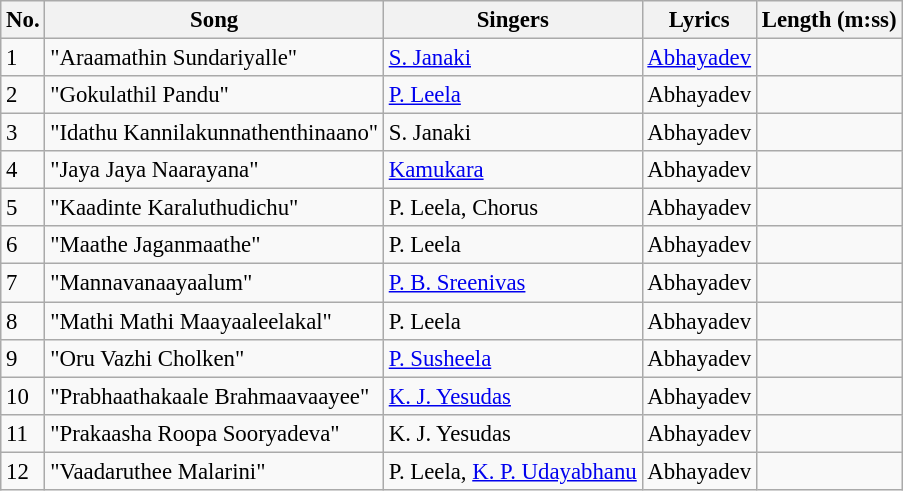<table class="wikitable" style="font-size:95%;">
<tr>
<th>No.</th>
<th>Song</th>
<th>Singers</th>
<th>Lyrics</th>
<th>Length (m:ss)</th>
</tr>
<tr>
<td>1</td>
<td>"Araamathin Sundariyalle"</td>
<td><a href='#'>S. Janaki</a></td>
<td><a href='#'>Abhayadev</a></td>
<td></td>
</tr>
<tr>
<td>2</td>
<td>"Gokulathil Pandu"</td>
<td><a href='#'>P. Leela</a></td>
<td>Abhayadev</td>
<td></td>
</tr>
<tr>
<td>3</td>
<td>"Idathu Kannilakunnathenthinaano"</td>
<td>S. Janaki</td>
<td>Abhayadev</td>
<td></td>
</tr>
<tr>
<td>4</td>
<td>"Jaya Jaya Naarayana"</td>
<td><a href='#'>Kamukara</a></td>
<td>Abhayadev</td>
<td></td>
</tr>
<tr>
<td>5</td>
<td>"Kaadinte Karaluthudichu"</td>
<td>P. Leela, Chorus</td>
<td>Abhayadev</td>
<td></td>
</tr>
<tr>
<td>6</td>
<td>"Maathe Jaganmaathe"</td>
<td>P. Leela</td>
<td>Abhayadev</td>
<td></td>
</tr>
<tr>
<td>7</td>
<td>"Mannavanaayaalum"</td>
<td><a href='#'>P. B. Sreenivas</a></td>
<td>Abhayadev</td>
<td></td>
</tr>
<tr>
<td>8</td>
<td>"Mathi Mathi Maayaaleelakal"</td>
<td>P. Leela</td>
<td>Abhayadev</td>
<td></td>
</tr>
<tr>
<td>9</td>
<td>"Oru Vazhi Cholken"</td>
<td><a href='#'>P. Susheela</a></td>
<td>Abhayadev</td>
<td></td>
</tr>
<tr>
<td>10</td>
<td>"Prabhaathakaale Brahmaavaayee"</td>
<td><a href='#'>K. J. Yesudas</a></td>
<td>Abhayadev</td>
<td></td>
</tr>
<tr>
<td>11</td>
<td>"Prakaasha Roopa Sooryadeva"</td>
<td>K. J. Yesudas</td>
<td>Abhayadev</td>
<td></td>
</tr>
<tr>
<td>12</td>
<td>"Vaadaruthee Malarini"</td>
<td>P. Leela, <a href='#'>K. P. Udayabhanu</a></td>
<td>Abhayadev</td>
<td></td>
</tr>
</table>
